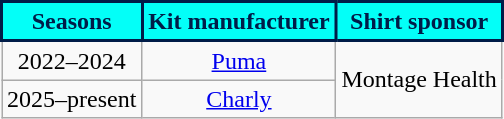<table class="wikitable" style="text-align:center">
<tr>
<th style="color:#001C48; background:#03FFF8; border:2px solid #001c48;">Seasons</th>
<th style="color:#001C48; background:#03FFF8; border:2px solid #001c48;">Kit manufacturer</th>
<th style="color:#001C48; background:#03FFF8; border:2px solid #001c48;">Shirt sponsor</th>
</tr>
<tr>
<td>2022–2024</td>
<td> <a href='#'>Puma</a></td>
<td rowspan="2">Montage Health</td>
</tr>
<tr>
<td>2025–present</td>
<td> <a href='#'>Charly</a></td>
</tr>
</table>
